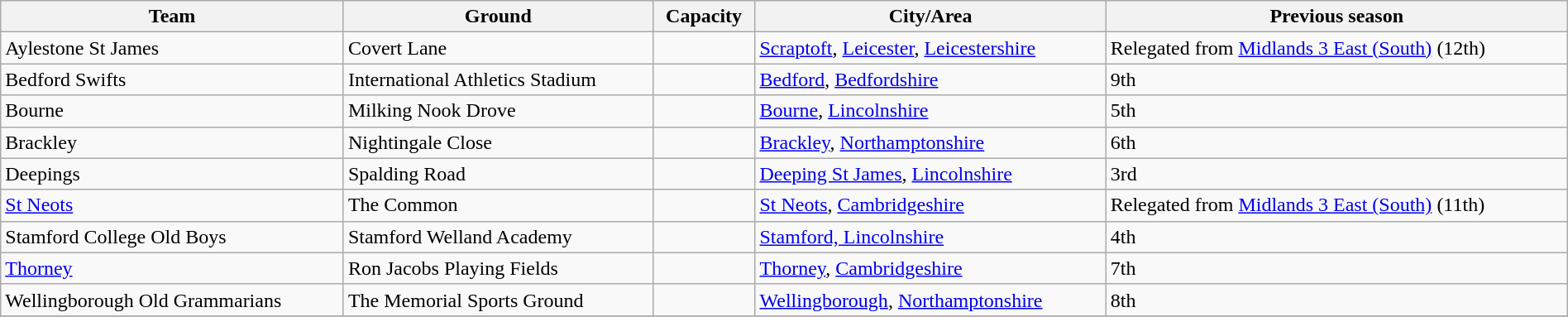<table class="wikitable sortable" width=100%>
<tr>
<th>Team</th>
<th>Ground</th>
<th>Capacity</th>
<th>City/Area</th>
<th>Previous season</th>
</tr>
<tr>
<td>Aylestone St James</td>
<td>Covert Lane</td>
<td></td>
<td><a href='#'>Scraptoft</a>, <a href='#'>Leicester</a>, <a href='#'>Leicestershire</a></td>
<td>Relegated from <a href='#'>Midlands 3 East (South)</a> (12th)</td>
</tr>
<tr>
<td>Bedford Swifts</td>
<td>International Athletics Stadium</td>
<td></td>
<td><a href='#'>Bedford</a>, <a href='#'>Bedfordshire</a></td>
<td>9th</td>
</tr>
<tr>
<td>Bourne</td>
<td>Milking Nook Drove</td>
<td></td>
<td><a href='#'>Bourne</a>, <a href='#'>Lincolnshire</a></td>
<td>5th</td>
</tr>
<tr>
<td>Brackley</td>
<td>Nightingale Close</td>
<td></td>
<td><a href='#'>Brackley</a>, <a href='#'>Northamptonshire</a></td>
<td>6th</td>
</tr>
<tr>
<td>Deepings</td>
<td>Spalding Road</td>
<td></td>
<td><a href='#'>Deeping St James</a>, <a href='#'>Lincolnshire</a></td>
<td>3rd</td>
</tr>
<tr>
<td><a href='#'>St Neots</a></td>
<td>The Common</td>
<td></td>
<td><a href='#'>St Neots</a>, <a href='#'>Cambridgeshire</a></td>
<td>Relegated from <a href='#'>Midlands 3 East (South)</a> (11th)</td>
</tr>
<tr>
<td>Stamford College Old Boys</td>
<td>Stamford Welland Academy</td>
<td></td>
<td><a href='#'>Stamford, Lincolnshire</a></td>
<td>4th</td>
</tr>
<tr>
<td><a href='#'>Thorney</a></td>
<td>Ron Jacobs Playing Fields</td>
<td></td>
<td><a href='#'>Thorney</a>, <a href='#'>Cambridgeshire</a></td>
<td>7th</td>
</tr>
<tr>
<td>Wellingborough Old Grammarians</td>
<td>The Memorial Sports Ground</td>
<td></td>
<td><a href='#'>Wellingborough</a>, <a href='#'>Northamptonshire</a></td>
<td>8th</td>
</tr>
<tr>
</tr>
</table>
